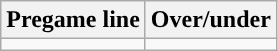<table class="wikitable">
<tr align="center">
<th>Pregame line</th>
<th>Over/under</th>
</tr>
<tr align="center">
<td></td>
<td></td>
</tr>
</table>
